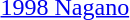<table>
<tr style="vertical-align:top">
<td><a href='#'>1998 Nagano</a><br></td>
<td></td>
<td></td>
<td></td>
</tr>
</table>
